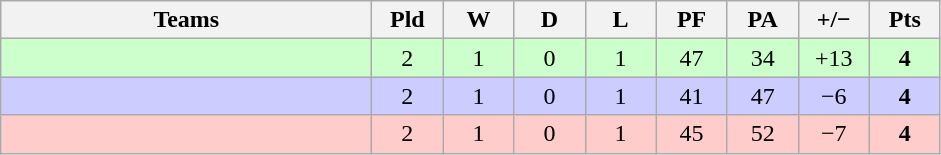<table class="wikitable" style="text-align: center;">
<tr>
<th width="240">Teams</th>
<th width="40">Pld</th>
<th width="40">W</th>
<th width="40">D</th>
<th width="40">L</th>
<th width="40">PF</th>
<th width="40">PA</th>
<th width="40">+/−</th>
<th width="40">Pts</th>
</tr>
<tr style="background-color:#ccffcc;">
<td align=left></td>
<td>2</td>
<td>1</td>
<td>0</td>
<td>1</td>
<td>47</td>
<td>34</td>
<td>+13</td>
<td><strong>4</strong></td>
</tr>
<tr style="background-color:#ccccff;">
<td align=left></td>
<td>2</td>
<td>1</td>
<td>0</td>
<td>1</td>
<td>41</td>
<td>47</td>
<td>−6</td>
<td><strong>4</strong></td>
</tr>
<tr style="background-color:#ffcccc;">
<td align=left></td>
<td>2</td>
<td>1</td>
<td>0</td>
<td>1</td>
<td>45</td>
<td>52</td>
<td>−7</td>
<td><strong>4</strong></td>
</tr>
</table>
